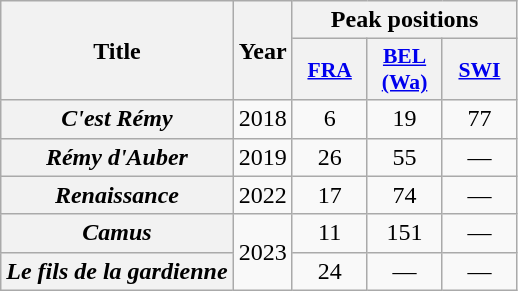<table class="wikitable plainrowheaders" style="text-align:center">
<tr>
<th scope="col" rowspan="2">Title</th>
<th scope="col" rowspan="2">Year</th>
<th scope="col" colspan="3">Peak positions</th>
</tr>
<tr>
<th scope="col" style="width:3em;font-size:90%;"><a href='#'>FRA</a><br></th>
<th scope="col" style="width:3em;font-size:90%;"><a href='#'>BEL <br>(Wa)</a><br></th>
<th scope="col" style="width:3em;font-size:90%;"><a href='#'>SWI</a><br></th>
</tr>
<tr>
<th scope="row"><em>C'est Rémy</em></th>
<td>2018</td>
<td>6</td>
<td>19</td>
<td>77</td>
</tr>
<tr>
<th scope="row"><em>Rémy d'Auber</em></th>
<td>2019</td>
<td>26</td>
<td>55</td>
<td>—</td>
</tr>
<tr>
<th scope="row"><em>Renaissance</em></th>
<td>2022</td>
<td>17</td>
<td>74</td>
<td>—</td>
</tr>
<tr>
<th scope="row"><em>Camus</em></th>
<td rowspan="2">2023</td>
<td>11</td>
<td>151</td>
<td>—</td>
</tr>
<tr>
<th scope="row"><em>Le fils de la gardienne</em></th>
<td>24</td>
<td>—</td>
<td>—</td>
</tr>
</table>
